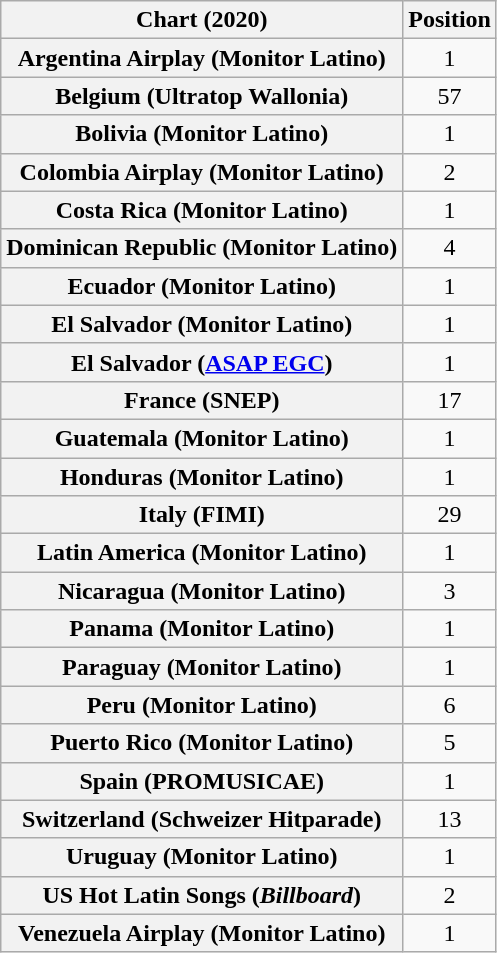<table class="wikitable plainrowheaders sortable" style="text-align:center">
<tr>
<th scope="col">Chart (2020)</th>
<th scope="col">Position</th>
</tr>
<tr>
<th scope="row">Argentina Airplay (Monitor Latino)</th>
<td>1</td>
</tr>
<tr>
<th scope="row">Belgium (Ultratop Wallonia)</th>
<td>57</td>
</tr>
<tr>
<th scope="row">Bolivia (Monitor Latino)</th>
<td>1</td>
</tr>
<tr>
<th scope="row">Colombia Airplay (Monitor Latino)</th>
<td>2</td>
</tr>
<tr>
<th scope="row">Costa Rica (Monitor Latino)</th>
<td>1</td>
</tr>
<tr>
<th scope="row">Dominican Republic (Monitor Latino)</th>
<td>4</td>
</tr>
<tr>
<th scope="row">Ecuador (Monitor Latino)</th>
<td>1</td>
</tr>
<tr>
<th scope="row">El Salvador (Monitor Latino)</th>
<td>1</td>
</tr>
<tr>
<th scope="row">El Salvador (<a href='#'>ASAP EGC</a>)</th>
<td>1</td>
</tr>
<tr>
<th scope="row">France (SNEP)</th>
<td>17</td>
</tr>
<tr>
<th scope="row">Guatemala (Monitor Latino)</th>
<td>1</td>
</tr>
<tr>
<th scope="row">Honduras (Monitor Latino)</th>
<td>1</td>
</tr>
<tr>
<th scope="row">Italy (FIMI)</th>
<td>29</td>
</tr>
<tr>
<th scope="row">Latin America (Monitor Latino)</th>
<td>1</td>
</tr>
<tr>
<th scope="row">Nicaragua (Monitor Latino)</th>
<td>3</td>
</tr>
<tr>
<th scope="row">Panama (Monitor Latino)</th>
<td>1</td>
</tr>
<tr>
<th scope="row">Paraguay (Monitor Latino)</th>
<td>1</td>
</tr>
<tr>
<th scope="row">Peru (Monitor Latino)</th>
<td>6</td>
</tr>
<tr>
<th scope="row">Puerto Rico (Monitor Latino)</th>
<td>5</td>
</tr>
<tr>
<th scope="row">Spain (PROMUSICAE)</th>
<td>1</td>
</tr>
<tr>
<th scope="row">Switzerland (Schweizer Hitparade)</th>
<td>13</td>
</tr>
<tr>
<th scope="row">Uruguay (Monitor Latino)</th>
<td>1</td>
</tr>
<tr>
<th scope="row">US Hot Latin Songs (<em>Billboard</em>)</th>
<td>2</td>
</tr>
<tr>
<th scope="row">Venezuela Airplay (Monitor Latino)</th>
<td>1</td>
</tr>
</table>
